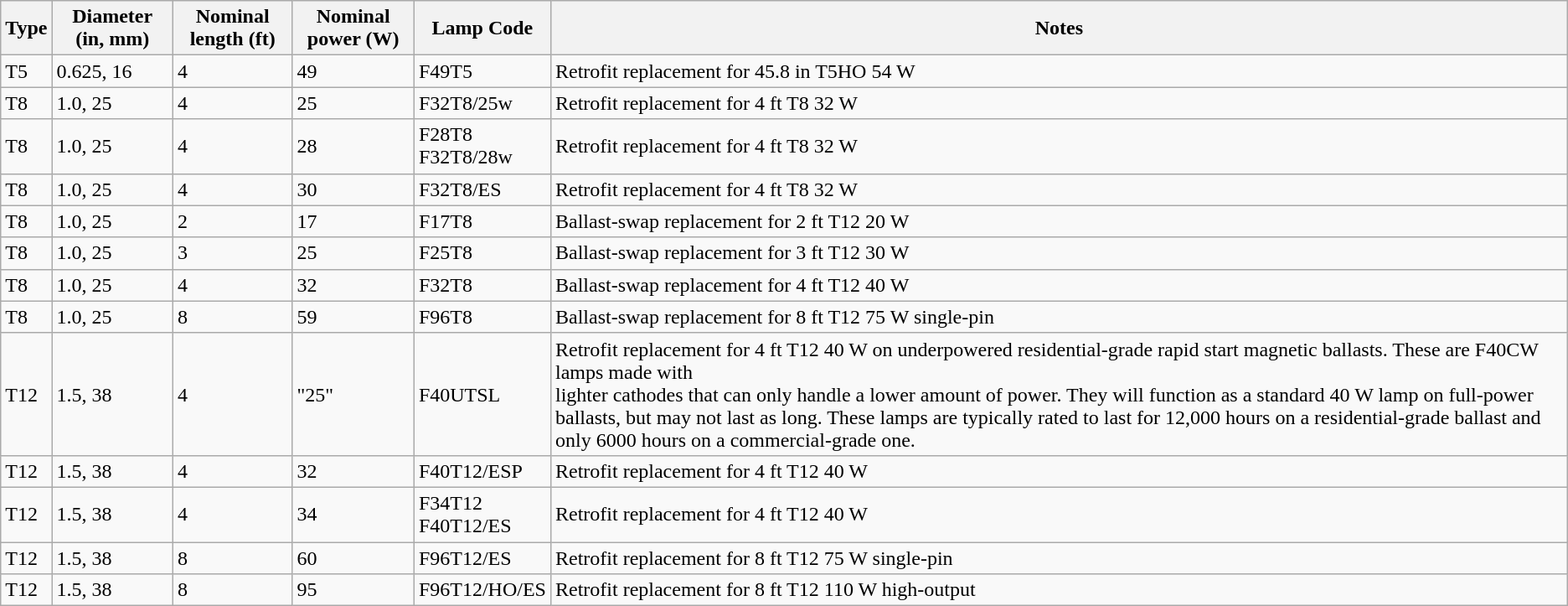<table class="wikitable">
<tr>
<th>Type</th>
<th>Diameter (in, mm)</th>
<th>Nominal length (ft)</th>
<th>Nominal power (W)</th>
<th>Lamp Code</th>
<th>Notes</th>
</tr>
<tr>
<td>T5</td>
<td>0.625, 16</td>
<td>4</td>
<td>49</td>
<td>F49T5</td>
<td>Retrofit replacement for 45.8 in T5HO 54 W</td>
</tr>
<tr>
<td>T8</td>
<td>1.0, 25</td>
<td>4</td>
<td>25</td>
<td>F32T8/25w</td>
<td>Retrofit replacement for 4 ft T8 32 W</td>
</tr>
<tr>
<td>T8</td>
<td>1.0, 25</td>
<td>4</td>
<td>28</td>
<td>F28T8<br>F32T8/28w</td>
<td>Retrofit replacement for 4 ft T8 32 W</td>
</tr>
<tr>
<td>T8</td>
<td>1.0, 25</td>
<td>4</td>
<td>30</td>
<td>F32T8/ES</td>
<td>Retrofit replacement for 4 ft T8 32 W</td>
</tr>
<tr>
<td>T8</td>
<td>1.0, 25</td>
<td>2</td>
<td>17</td>
<td>F17T8</td>
<td>Ballast-swap replacement for 2 ft T12 20 W</td>
</tr>
<tr>
<td>T8</td>
<td>1.0, 25</td>
<td>3</td>
<td>25</td>
<td>F25T8</td>
<td>Ballast-swap replacement for 3 ft T12 30 W</td>
</tr>
<tr>
<td>T8</td>
<td>1.0, 25</td>
<td>4</td>
<td>32</td>
<td>F32T8</td>
<td>Ballast-swap replacement for 4 ft T12 40 W</td>
</tr>
<tr>
<td>T8</td>
<td>1.0, 25</td>
<td>8</td>
<td>59</td>
<td>F96T8</td>
<td>Ballast-swap replacement for 8 ft T12 75 W single-pin</td>
</tr>
<tr>
<td>T12</td>
<td>1.5, 38</td>
<td>4</td>
<td>"25"</td>
<td>F40UTSL</td>
<td>Retrofit replacement for 4 ft T12 40 W on underpowered residential-grade rapid start magnetic ballasts. These are F40CW lamps made with<br>lighter cathodes that can only handle a lower amount of power. They will function as a standard 40 W lamp on full-power ballasts, but may not last as long. These lamps are typically rated to last for 12,000 
hours on a residential-grade ballast and only 6000 hours
on a commercial-grade one.</td>
</tr>
<tr>
<td>T12</td>
<td>1.5, 38</td>
<td>4</td>
<td>32</td>
<td>F40T12/ESP</td>
<td>Retrofit replacement for 4 ft T12 40 W</td>
</tr>
<tr>
<td>T12</td>
<td>1.5, 38</td>
<td>4</td>
<td>34</td>
<td>F34T12<br>F40T12/ES</td>
<td>Retrofit replacement for 4 ft T12 40 W</td>
</tr>
<tr>
<td>T12</td>
<td>1.5, 38</td>
<td>8</td>
<td>60</td>
<td>F96T12/ES</td>
<td>Retrofit replacement for 8 ft T12 75 W single-pin</td>
</tr>
<tr>
<td>T12</td>
<td>1.5, 38</td>
<td>8</td>
<td>95</td>
<td>F96T12/HO/ES</td>
<td>Retrofit replacement for 8 ft T12 110 W high-output</td>
</tr>
</table>
